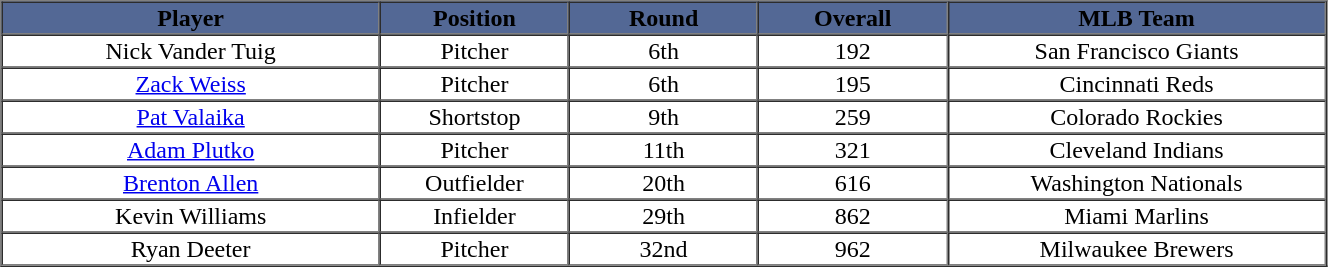<table cellpadding="1" border="1" cellspacing="0" width="70%">
<tr>
<th bgcolor="#536895" width="20%"><span>Player</span></th>
<th bgcolor="#536895" width="10%"><span>Position</span></th>
<th bgcolor="#536895" width="10%"><span>Round</span></th>
<th bgcolor="#536895" width="10%"><span>Overall</span></th>
<th bgcolor="#536895" width="20%"><span>MLB Team</span></th>
</tr>
<tr align="center">
<td>Nick Vander Tuig</td>
<td>Pitcher</td>
<td>6th</td>
<td>192</td>
<td>San Francisco Giants</td>
</tr>
<tr align="center">
<td><a href='#'>Zack Weiss</a></td>
<td>Pitcher</td>
<td>6th</td>
<td>195</td>
<td>Cincinnati Reds</td>
</tr>
<tr align="center">
<td><a href='#'>Pat Valaika</a></td>
<td>Shortstop</td>
<td>9th</td>
<td>259</td>
<td>Colorado Rockies</td>
</tr>
<tr align="center">
<td><a href='#'>Adam Plutko</a></td>
<td>Pitcher</td>
<td>11th</td>
<td>321</td>
<td>Cleveland Indians</td>
</tr>
<tr align="center">
<td><a href='#'>Brenton Allen</a></td>
<td>Outfielder</td>
<td>20th</td>
<td>616</td>
<td>Washington Nationals</td>
</tr>
<tr align="center">
<td>Kevin Williams</td>
<td>Infielder</td>
<td>29th</td>
<td>862</td>
<td>Miami Marlins</td>
</tr>
<tr align="center">
<td>Ryan Deeter</td>
<td>Pitcher</td>
<td>32nd</td>
<td>962</td>
<td>Milwaukee Brewers</td>
</tr>
</table>
